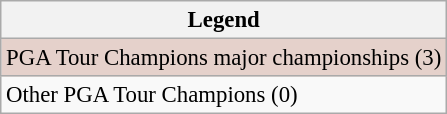<table class="wikitable" style="font-size:95%;">
<tr>
<th>Legend</th>
</tr>
<tr style="background:#e5d1cb;">
<td>PGA Tour Champions major championships (3)</td>
</tr>
<tr>
<td>Other PGA Tour Champions (0)</td>
</tr>
</table>
